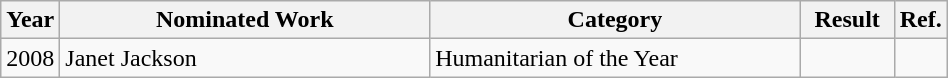<table class="wikitable" width="50%">
<tr>
<th width="5%">Year</th>
<th width="40%">Nominated Work</th>
<th width="40%">Category</th>
<th width="10%">Result</th>
<th width="5%">Ref.</th>
</tr>
<tr>
<td>2008</td>
<td>Janet Jackson</td>
<td>Humanitarian of the Year</td>
<td></td>
<td></td>
</tr>
</table>
